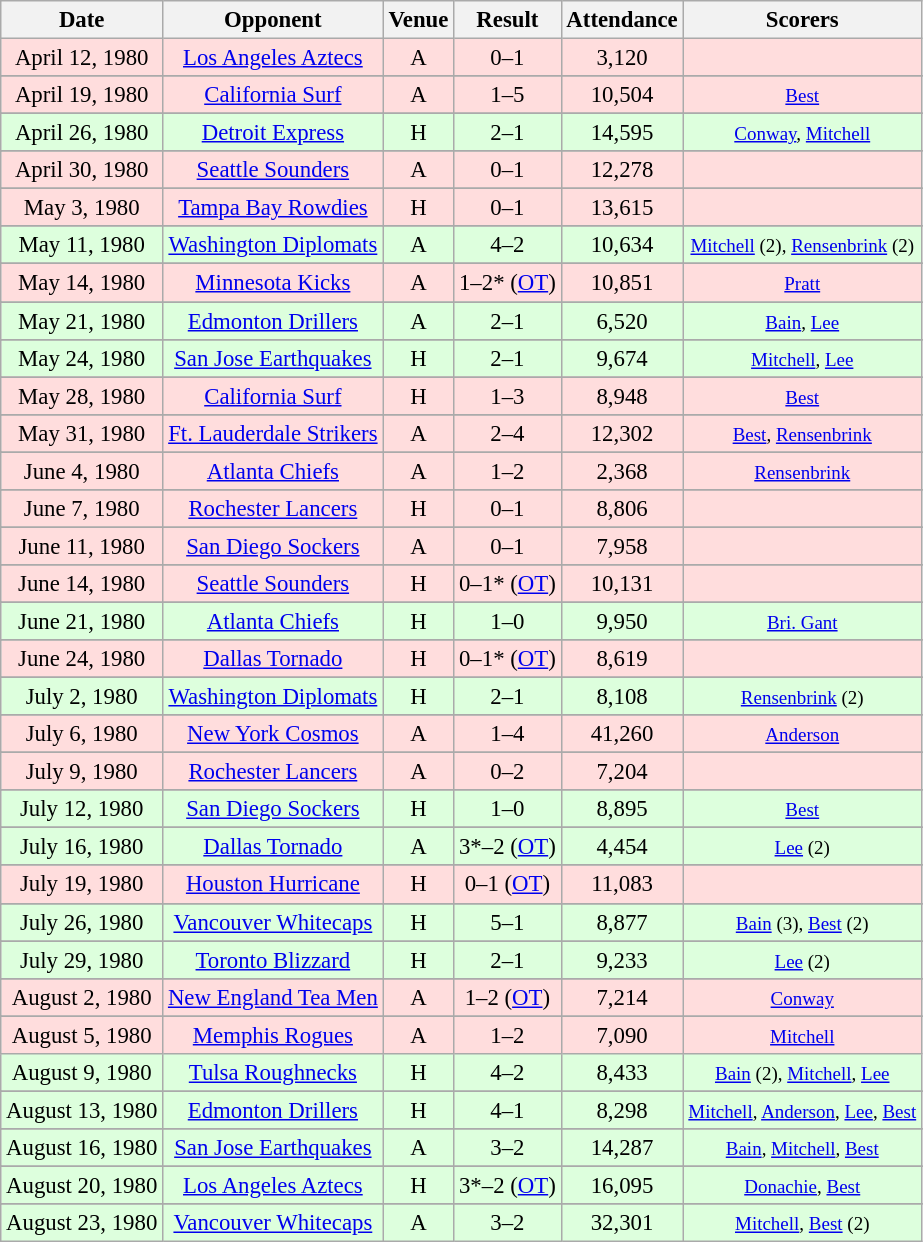<table class="wikitable" style="font-size:95%; text-align:center">
<tr>
<th>Date</th>
<th>Opponent</th>
<th>Venue</th>
<th>Result</th>
<th>Attendance</th>
<th>Scorers</th>
</tr>
<tr bgcolor="#ffdddd">
<td>April 12, 1980</td>
<td><a href='#'>Los Angeles Aztecs</a></td>
<td>A</td>
<td>0–1</td>
<td>3,120</td>
<td></td>
</tr>
<tr>
</tr>
<tr bgcolor="#ffdddd">
<td>April 19, 1980</td>
<td><a href='#'>California Surf</a></td>
<td>A</td>
<td>1–5</td>
<td>10,504</td>
<td><small><a href='#'>Best</a></small></td>
</tr>
<tr>
</tr>
<tr bgcolor="#ddffdd">
<td>April 26, 1980</td>
<td><a href='#'>Detroit Express</a></td>
<td>H</td>
<td>2–1</td>
<td>14,595</td>
<td><small><a href='#'>Conway</a>, <a href='#'>Mitchell</a></small></td>
</tr>
<tr>
</tr>
<tr bgcolor="#ffdddd">
<td>April 30, 1980</td>
<td><a href='#'>Seattle Sounders</a></td>
<td>A</td>
<td>0–1</td>
<td>12,278</td>
<td></td>
</tr>
<tr>
</tr>
<tr bgcolor="#ffdddd">
<td>May 3, 1980</td>
<td><a href='#'>Tampa Bay Rowdies</a></td>
<td>H</td>
<td>0–1</td>
<td>13,615</td>
<td></td>
</tr>
<tr>
</tr>
<tr bgcolor="#ddffdd">
<td>May 11, 1980</td>
<td><a href='#'>Washington Diplomats</a></td>
<td>A</td>
<td>4–2</td>
<td>10,634</td>
<td><small><a href='#'>Mitchell</a> (2), <a href='#'>Rensenbrink</a> (2)</small></td>
</tr>
<tr>
</tr>
<tr bgcolor="#ffdddd">
<td>May 14, 1980</td>
<td><a href='#'>Minnesota Kicks</a></td>
<td>A</td>
<td>1–2* (<a href='#'>OT</a>)</td>
<td>10,851</td>
<td><small><a href='#'>Pratt</a></small></td>
</tr>
<tr>
</tr>
<tr bgcolor="#ddffdd">
<td>May 21, 1980</td>
<td><a href='#'>Edmonton Drillers</a></td>
<td>A</td>
<td>2–1</td>
<td>6,520</td>
<td><small><a href='#'>Bain</a>, <a href='#'>Lee</a></small></td>
</tr>
<tr>
</tr>
<tr bgcolor="#ddffdd">
<td>May 24, 1980</td>
<td><a href='#'>San Jose Earthquakes</a></td>
<td>H</td>
<td>2–1</td>
<td>9,674</td>
<td><small><a href='#'>Mitchell</a>, <a href='#'>Lee</a></small></td>
</tr>
<tr>
</tr>
<tr bgcolor="#ffdddd">
<td>May 28, 1980</td>
<td><a href='#'>California Surf</a></td>
<td>H</td>
<td>1–3</td>
<td>8,948</td>
<td><small><a href='#'>Best</a></small></td>
</tr>
<tr>
</tr>
<tr bgcolor="#ffdddd">
<td>May 31, 1980</td>
<td><a href='#'>Ft. Lauderdale Strikers</a></td>
<td>A</td>
<td>2–4</td>
<td>12,302</td>
<td><small><a href='#'>Best</a>, <a href='#'>Rensenbrink</a></small></td>
</tr>
<tr>
</tr>
<tr bgcolor="#ffdddd">
<td>June 4, 1980</td>
<td><a href='#'>Atlanta Chiefs</a></td>
<td>A</td>
<td>1–2</td>
<td>2,368</td>
<td><small><a href='#'>Rensenbrink</a></small></td>
</tr>
<tr>
</tr>
<tr bgcolor="#ffdddd">
<td>June 7, 1980</td>
<td><a href='#'>Rochester Lancers</a></td>
<td>H</td>
<td>0–1</td>
<td>8,806</td>
<td></td>
</tr>
<tr>
</tr>
<tr bgcolor="#ffdddd">
<td>June 11, 1980</td>
<td><a href='#'>San Diego Sockers</a></td>
<td>A</td>
<td>0–1</td>
<td>7,958</td>
<td></td>
</tr>
<tr>
</tr>
<tr bgcolor="#ffdddd">
<td>June 14, 1980</td>
<td><a href='#'>Seattle Sounders</a></td>
<td>H</td>
<td>0–1* (<a href='#'>OT</a>)</td>
<td>10,131</td>
<td></td>
</tr>
<tr>
</tr>
<tr bgcolor="#ddffdd">
<td>June 21, 1980</td>
<td><a href='#'>Atlanta Chiefs</a></td>
<td>H</td>
<td>1–0</td>
<td>9,950</td>
<td><small><a href='#'>Bri. Gant</a></small></td>
</tr>
<tr>
</tr>
<tr bgcolor="#ffdddd">
<td>June 24, 1980</td>
<td><a href='#'>Dallas Tornado</a></td>
<td>H</td>
<td>0–1* (<a href='#'>OT</a>)</td>
<td>8,619</td>
<td></td>
</tr>
<tr>
</tr>
<tr bgcolor="#ddffdd">
<td>July 2, 1980</td>
<td><a href='#'>Washington Diplomats</a></td>
<td>H</td>
<td>2–1</td>
<td>8,108</td>
<td><small><a href='#'>Rensenbrink</a> (2)</small></td>
</tr>
<tr>
</tr>
<tr bgcolor="#ffdddd">
<td>July 6, 1980</td>
<td><a href='#'>New York Cosmos</a></td>
<td>A</td>
<td>1–4</td>
<td>41,260</td>
<td><small><a href='#'>Anderson</a></small></td>
</tr>
<tr>
</tr>
<tr bgcolor="#ffdddd">
<td>July 9, 1980</td>
<td><a href='#'>Rochester Lancers</a></td>
<td>A</td>
<td>0–2</td>
<td>7,204</td>
<td></td>
</tr>
<tr>
</tr>
<tr bgcolor="#ddffdd">
<td>July 12, 1980</td>
<td><a href='#'>San Diego Sockers</a></td>
<td>H</td>
<td>1–0</td>
<td>8,895</td>
<td><small><a href='#'>Best</a></small></td>
</tr>
<tr>
</tr>
<tr bgcolor="#ddffdd">
<td>July 16, 1980</td>
<td><a href='#'>Dallas Tornado</a></td>
<td>A</td>
<td>3*–2 (<a href='#'>OT</a>)</td>
<td>4,454</td>
<td><small><a href='#'>Lee</a> (2)</small></td>
</tr>
<tr>
</tr>
<tr bgcolor="#ffdddd">
<td>July 19, 1980</td>
<td><a href='#'>Houston Hurricane</a></td>
<td>H</td>
<td>0–1 (<a href='#'>OT</a>)</td>
<td>11,083</td>
<td></td>
</tr>
<tr>
</tr>
<tr bgcolor="#ddffdd">
<td>July 26, 1980</td>
<td><a href='#'>Vancouver Whitecaps</a></td>
<td>H</td>
<td>5–1</td>
<td>8,877</td>
<td><small><a href='#'>Bain</a> (3), <a href='#'>Best</a> (2)</small></td>
</tr>
<tr>
</tr>
<tr bgcolor="#ddffdd">
<td>July 29, 1980</td>
<td><a href='#'>Toronto Blizzard</a></td>
<td>H</td>
<td>2–1</td>
<td>9,233</td>
<td><small><a href='#'>Lee</a> (2)</small></td>
</tr>
<tr>
</tr>
<tr bgcolor="#ffdddd">
<td>August 2, 1980</td>
<td><a href='#'>New England Tea Men</a></td>
<td>A</td>
<td>1–2 (<a href='#'>OT</a>)</td>
<td>7,214</td>
<td><small><a href='#'>Conway</a></small></td>
</tr>
<tr>
</tr>
<tr bgcolor="#ffdddd">
<td>August 5, 1980</td>
<td><a href='#'>Memphis Rogues</a></td>
<td>A</td>
<td>1–2</td>
<td>7,090</td>
<td><small><a href='#'>Mitchell</a></small></td>
</tr>
<tr bgcolor="#ddffdd">
<td>August 9, 1980</td>
<td><a href='#'>Tulsa Roughnecks</a></td>
<td>H</td>
<td>4–2</td>
<td>8,433</td>
<td><small><a href='#'>Bain</a> (2), <a href='#'>Mitchell</a>, <a href='#'>Lee</a></small></td>
</tr>
<tr>
</tr>
<tr bgcolor="#ddffdd">
<td>August 13, 1980</td>
<td><a href='#'>Edmonton Drillers</a></td>
<td>H</td>
<td>4–1</td>
<td>8,298</td>
<td><small><a href='#'>Mitchell</a>, <a href='#'>Anderson</a>, <a href='#'>Lee</a>, <a href='#'>Best</a></small></td>
</tr>
<tr>
</tr>
<tr bgcolor="#ddffdd">
<td>August 16, 1980</td>
<td><a href='#'>San Jose Earthquakes</a></td>
<td>A</td>
<td>3–2</td>
<td>14,287</td>
<td><small><a href='#'>Bain</a>, <a href='#'>Mitchell</a>, <a href='#'>Best</a></small></td>
</tr>
<tr>
</tr>
<tr bgcolor="#ddffdd">
<td>August 20, 1980</td>
<td><a href='#'>Los Angeles Aztecs</a></td>
<td>H</td>
<td>3*–2 (<a href='#'>OT</a>)</td>
<td>16,095</td>
<td><small><a href='#'>Donachie</a>, <a href='#'>Best</a></small></td>
</tr>
<tr>
</tr>
<tr bgcolor="#ddffdd">
<td>August 23, 1980</td>
<td><a href='#'>Vancouver Whitecaps</a></td>
<td>A</td>
<td>3–2</td>
<td>32,301</td>
<td><small><a href='#'>Mitchell</a>, <a href='#'>Best</a> (2)</small></td>
</tr>
</table>
